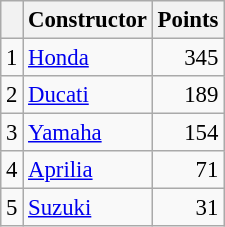<table class="wikitable" style="font-size: 95%;">
<tr>
<th></th>
<th>Constructor</th>
<th>Points</th>
</tr>
<tr>
<td align=center>1</td>
<td> <a href='#'>Honda</a></td>
<td align=right>345</td>
</tr>
<tr>
<td align=center>2</td>
<td> <a href='#'>Ducati</a></td>
<td align=right>189</td>
</tr>
<tr>
<td align=center>3</td>
<td> <a href='#'>Yamaha</a></td>
<td align=right>154</td>
</tr>
<tr>
<td align=center>4</td>
<td> <a href='#'>Aprilia</a></td>
<td align=right>71</td>
</tr>
<tr>
<td align=center>5</td>
<td> <a href='#'>Suzuki</a></td>
<td align=right>31</td>
</tr>
</table>
